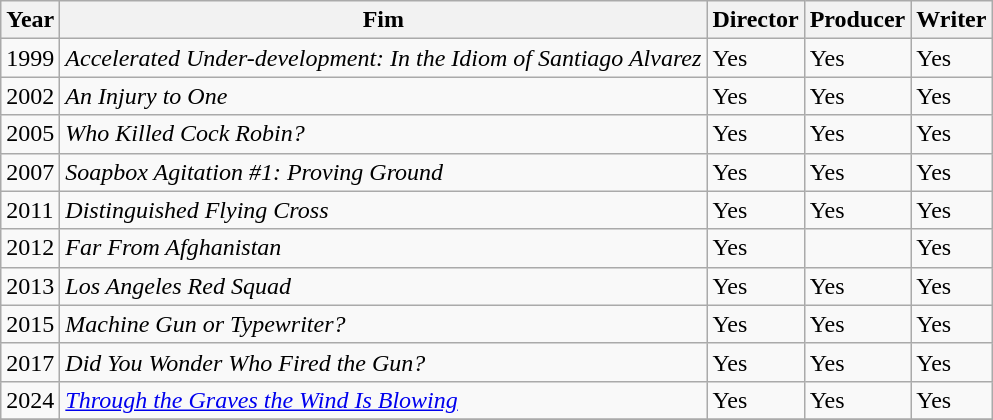<table class="wikitable sortable">
<tr>
<th>Year</th>
<th>Fim</th>
<th>Director</th>
<th>Producer</th>
<th>Writer</th>
</tr>
<tr>
<td>1999</td>
<td><em>Accelerated Under-development: In the Idiom of Santiago Alvarez</em></td>
<td>Yes</td>
<td>Yes</td>
<td>Yes</td>
</tr>
<tr>
<td>2002</td>
<td><em>An Injury to One</em></td>
<td>Yes</td>
<td>Yes</td>
<td>Yes</td>
</tr>
<tr>
<td>2005</td>
<td><em>Who Killed Cock Robin?</em></td>
<td>Yes</td>
<td>Yes</td>
<td>Yes</td>
</tr>
<tr>
<td>2007</td>
<td><em>Soapbox Agitation #1: Proving Ground</em></td>
<td>Yes</td>
<td>Yes</td>
<td>Yes</td>
</tr>
<tr>
<td>2011</td>
<td><em>Distinguished Flying Cross</em></td>
<td>Yes</td>
<td>Yes</td>
<td>Yes</td>
</tr>
<tr>
<td>2012</td>
<td><em>Far From Afghanistan</em></td>
<td>Yes</td>
<td></td>
<td>Yes</td>
</tr>
<tr>
<td>2013</td>
<td><em>Los Angeles Red Squad</em></td>
<td>Yes</td>
<td>Yes</td>
<td>Yes</td>
</tr>
<tr>
<td>2015</td>
<td><em>Machine Gun or Typewriter?</em></td>
<td>Yes</td>
<td>Yes</td>
<td>Yes</td>
</tr>
<tr>
<td>2017</td>
<td><em>Did You Wonder Who Fired the Gun?</em></td>
<td>Yes</td>
<td>Yes</td>
<td>Yes</td>
</tr>
<tr>
<td>2024</td>
<td><em><a href='#'>Through the Graves the Wind Is Blowing</a></em></td>
<td>Yes</td>
<td>Yes</td>
<td>Yes</td>
</tr>
<tr>
</tr>
</table>
